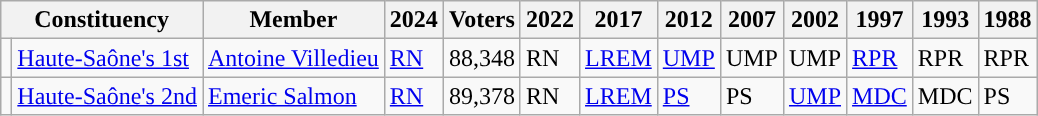<table class="wikitable sortable">
<tr>
<th colspan="2">Constituency</th>
<th>Member</th>
<th>2024</th>
<th>Voters</th>
<th>2022</th>
<th>2017</th>
<th>2012</th>
<th>2007</th>
<th>2002</th>
<th>1997</th>
<th>1993</th>
<th>1988</th>
</tr>
<tr>
<td style="background-color: "></td>
<td><a href='#'>Haute-Saône's 1st</a></td>
<td><a href='#'>Antoine Villedieu</a></td>
<td><a href='#'>RN</a></td>
<td>88,348</td>
<td>RN</td>
<td><a href='#'>LREM</a></td>
<td><a href='#'>UMP</a></td>
<td>UMP</td>
<td>UMP</td>
<td><a href='#'>RPR</a></td>
<td>RPR</td>
<td>RPR</td>
</tr>
<tr>
<td style="background-color: "></td>
<td><a href='#'>Haute-Saône's 2nd</a></td>
<td><a href='#'>Emeric Salmon</a></td>
<td><a href='#'>RN</a></td>
<td>89,378</td>
<td>RN</td>
<td><a href='#'>LREM</a></td>
<td><a href='#'>PS</a></td>
<td>PS</td>
<td><a href='#'>UMP</a></td>
<td><a href='#'>MDC</a></td>
<td>MDC</td>
<td>PS</td>
</tr>
</table>
